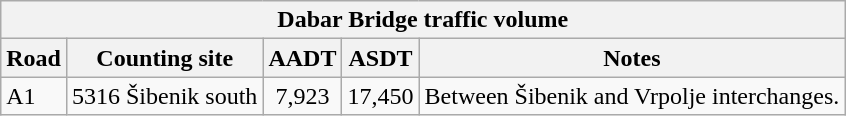<table class="wikitable">
<tr>
<td colspan=5 style="background:#f2f2f2;" align=center style=margin-top:15><strong>Dabar Bridge traffic volume</strong></td>
</tr>
<tr>
<td align=center style="background:#f2f2f2;"><strong>Road</strong></td>
<td align=center style="background:#f2f2f2;"><strong>Counting site</strong></td>
<td align=center style="background:#f2f2f2;"><strong>AADT</strong></td>
<td align=center style="background:#f2f2f2;"><strong>ASDT</strong></td>
<td align=center style="background:#f2f2f2;"><strong>Notes</strong></td>
</tr>
<tr>
<td> A1</td>
<td>5316 Šibenik south</td>
<td align=center>7,923</td>
<td align=center>17,450</td>
<td>Between Šibenik and Vrpolje interchanges.</td>
</tr>
</table>
